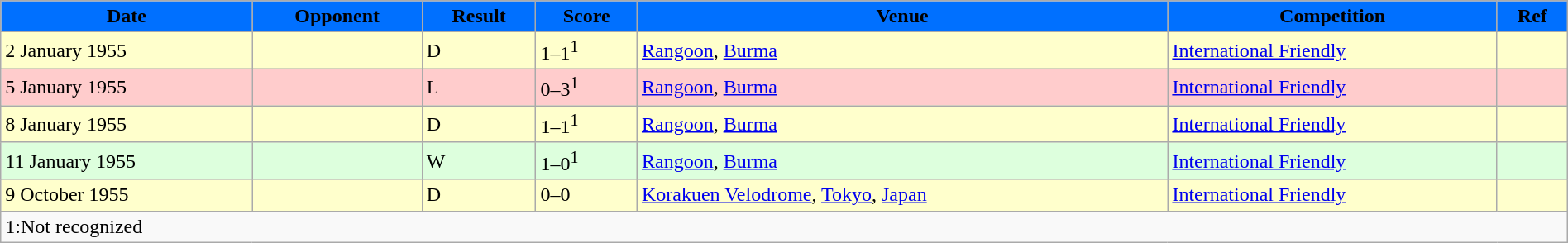<table width=100% class="wikitable">
<tr>
<th style="background:#0070FF;"><span>Date</span></th>
<th style="background:#0070FF;"><span>Opponent</span></th>
<th style="background:#0070FF;"><span>Result</span></th>
<th style="background:#0070FF;"><span>Score</span></th>
<th style="background:#0070FF;"><span>Venue</span></th>
<th style="background:#0070FF;"><span>Competition</span></th>
<th style="background:#0070FF;"><span>Ref</span></th>
</tr>
<tr bgcolor=#FFFFCC>
<td>2 January 1955</td>
<td></td>
<td>D</td>
<td>1–1<sup>1</sup></td>
<td> <a href='#'>Rangoon</a>, <a href='#'>Burma</a></td>
<td><a href='#'>International Friendly</a></td>
<td></td>
</tr>
<tr style="background:#fcc;">
<td>5 January 1955</td>
<td></td>
<td>L</td>
<td>0–3<sup>1</sup></td>
<td> <a href='#'>Rangoon</a>, <a href='#'>Burma</a></td>
<td><a href='#'>International Friendly</a></td>
<td></td>
</tr>
<tr bgcolor=#FFFFCC>
<td>8 January 1955</td>
<td></td>
<td>D</td>
<td>1–1<sup>1</sup></td>
<td> <a href='#'>Rangoon</a>, <a href='#'>Burma</a></td>
<td><a href='#'>International Friendly</a></td>
<td></td>
</tr>
<tr style="background:#dfd;">
<td>11 January 1955</td>
<td></td>
<td>W</td>
<td>1–0<sup>1</sup></td>
<td> <a href='#'>Rangoon</a>, <a href='#'>Burma</a></td>
<td><a href='#'>International Friendly</a></td>
<td></td>
</tr>
<tr bgcolor=#FFFFCC>
<td>9 October 1955</td>
<td></td>
<td>D</td>
<td>0–0</td>
<td> <a href='#'>Korakuen Velodrome</a>, <a href='#'>Tokyo</a>, <a href='#'>Japan</a></td>
<td><a href='#'>International Friendly</a></td>
<td></td>
</tr>
<tr>
<td colspan=7 align=left>1:Not recognized</td>
</tr>
</table>
